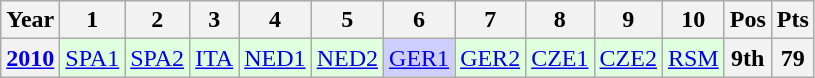<table class="wikitable" style="text-align:center;">
<tr>
<th>Year</th>
<th>1</th>
<th>2</th>
<th>3</th>
<th>4</th>
<th>5</th>
<th>6</th>
<th>7</th>
<th>8</th>
<th>9</th>
<th>10</th>
<th>Pos</th>
<th>Pts</th>
</tr>
<tr>
<th><a href='#'>2010</a></th>
<td style="background:#dfffdf;"><a href='#'>SPA1</a><br></td>
<td style="background:#dfffdf;"><a href='#'>SPA2</a><br></td>
<td style="background:#dfffdf;"><a href='#'>ITA</a><br></td>
<td style="background:#dfffdf;"><a href='#'>NED1</a><br></td>
<td style="background:#dfffdf;"><a href='#'>NED2</a><br></td>
<td style="background:#cfcfff;"><a href='#'>GER1</a><br></td>
<td style="background:#dfffdf;"><a href='#'>GER2</a><br></td>
<td style="background:#dfffdf;"><a href='#'>CZE1</a><br></td>
<td style="background:#dfffdf;"><a href='#'>CZE2</a><br></td>
<td style="background:#dfffdf;"><a href='#'>RSM</a><br></td>
<th>9th</th>
<th>79</th>
</tr>
</table>
